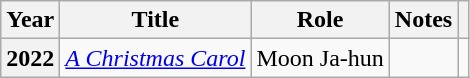<table class="wikitable plainrowheaders sortable">
<tr>
<th scope="col">Year</th>
<th scope="col">Title</th>
<th scope="col">Role</th>
<th scope="col" class="unsortable">Notes</th>
<th scope="col" class="unsortable"></th>
</tr>
<tr>
<th scope="row">2022</th>
<td><em><a href='#'>A Christmas Carol</a></em></td>
<td>Moon Ja-hun</td>
<td></td>
<td></td>
</tr>
</table>
